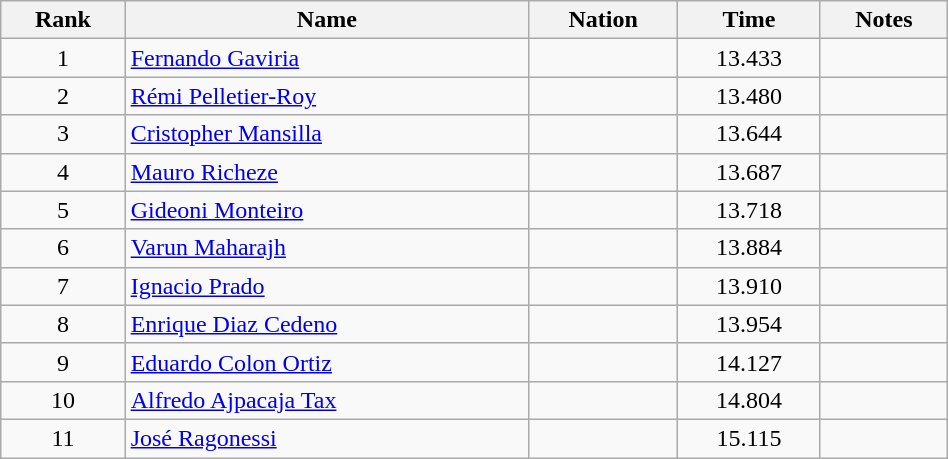<table class="wikitable sortable" style="text-align:center" width=50%>
<tr>
<th>Rank</th>
<th>Name</th>
<th>Nation</th>
<th>Time</th>
<th>Notes</th>
</tr>
<tr>
<td>1</td>
<td align=left><a href='#'>Fernando Gaviria</a></td>
<td align=left></td>
<td>13.433</td>
<td></td>
</tr>
<tr>
<td>2</td>
<td align=left><a href='#'>Rémi Pelletier-Roy</a></td>
<td align=left></td>
<td>13.480</td>
<td></td>
</tr>
<tr>
<td>3</td>
<td align=left><a href='#'>Cristopher Mansilla</a></td>
<td align=left></td>
<td>13.644</td>
<td></td>
</tr>
<tr>
<td>4</td>
<td align=left><a href='#'>Mauro Richeze</a></td>
<td align=left></td>
<td>13.687</td>
<td></td>
</tr>
<tr>
<td>5</td>
<td align=left><a href='#'>Gideoni Monteiro</a></td>
<td align=left></td>
<td>13.718</td>
<td></td>
</tr>
<tr>
<td>6</td>
<td align=left><a href='#'>Varun Maharajh</a></td>
<td align=left></td>
<td>13.884</td>
<td></td>
</tr>
<tr>
<td>7</td>
<td align=left><a href='#'>Ignacio Prado</a></td>
<td align=left></td>
<td>13.910</td>
<td></td>
</tr>
<tr>
<td>8</td>
<td align=left><a href='#'>Enrique Diaz Cedeno</a></td>
<td align=left></td>
<td>13.954</td>
<td></td>
</tr>
<tr>
<td>9</td>
<td align=left><a href='#'>Eduardo Colon Ortiz</a></td>
<td align=left></td>
<td>14.127</td>
<td></td>
</tr>
<tr>
<td>10</td>
<td align=left><a href='#'>Alfredo Ajpacaja Tax</a></td>
<td align=left></td>
<td>14.804</td>
<td></td>
</tr>
<tr>
<td>11</td>
<td align=left><a href='#'>José Ragonessi</a></td>
<td align=left></td>
<td>15.115</td>
<td></td>
</tr>
</table>
